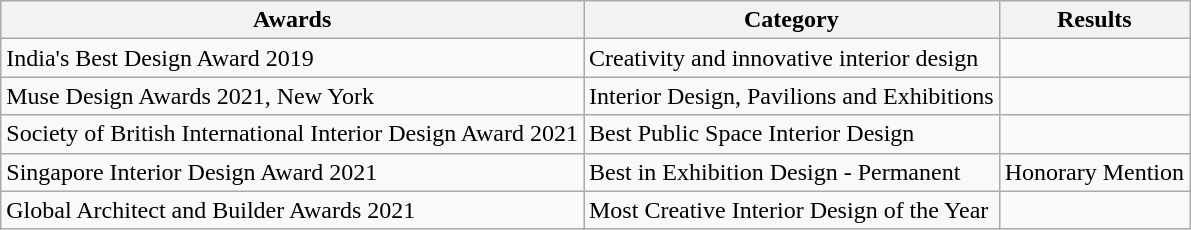<table class="wikitable">
<tr>
<th>Awards</th>
<th>Category</th>
<th>Results</th>
</tr>
<tr>
<td>India's Best Design Award 2019</td>
<td>Creativity and innovative interior design</td>
<td></td>
</tr>
<tr>
<td>Muse Design Awards 2021, New York</td>
<td>Interior Design, Pavilions and Exhibitions</td>
<td></td>
</tr>
<tr>
<td>Society of British International Interior Design Award 2021</td>
<td>Best Public Space Interior Design</td>
<td></td>
</tr>
<tr>
<td>Singapore Interior Design Award 2021</td>
<td>Best in Exhibition Design - Permanent</td>
<td>Honorary Mention</td>
</tr>
<tr>
<td>Global Architect and Builder Awards 2021</td>
<td>Most Creative Interior Design of the Year</td>
<td></td>
</tr>
</table>
